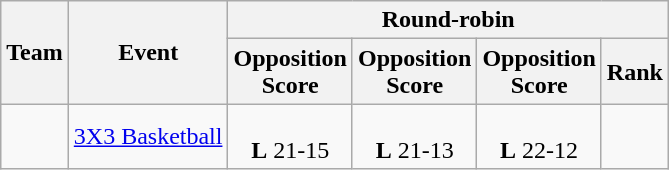<table class="wikitable">
<tr>
<th rowspan="2">Team</th>
<th rowspan="2">Event</th>
<th colspan="4">Round-robin</th>
</tr>
<tr>
<th>Opposition<br>Score</th>
<th>Opposition<br>Score</th>
<th>Opposition<br>Score</th>
<th>Rank</th>
</tr>
<tr align="center">
<td><strong></strong></td>
<td align="left"><a href='#'>3X3 Basketball</a></td>
<td><br> <strong>L</strong> 21-15</td>
<td><br> <strong>L</strong> 21-13</td>
<td><br> <strong>L</strong> 22-12</td>
<td></td>
</tr>
</table>
